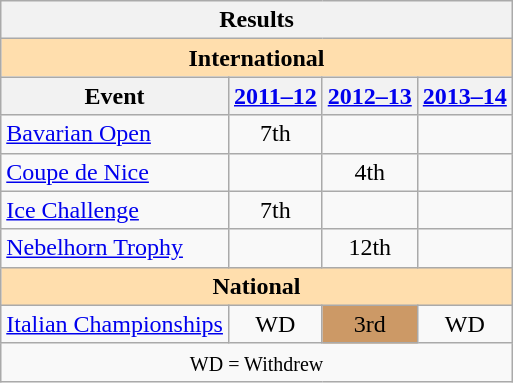<table class="wikitable" style="text-align:center">
<tr>
<th colspan=4 align=center><strong>Results</strong></th>
</tr>
<tr>
<th style="background-color: #ffdead; " colspan=4 align=center><strong>International</strong></th>
</tr>
<tr>
<th>Event</th>
<th><a href='#'>2011–12</a></th>
<th><a href='#'>2012–13</a></th>
<th><a href='#'>2013–14</a></th>
</tr>
<tr>
<td align=left><a href='#'>Bavarian Open</a></td>
<td>7th</td>
<td></td>
<td></td>
</tr>
<tr>
<td align=left><a href='#'>Coupe de Nice</a></td>
<td></td>
<td>4th</td>
<td></td>
</tr>
<tr>
<td align=left><a href='#'>Ice Challenge</a></td>
<td>7th</td>
<td></td>
<td></td>
</tr>
<tr>
<td align=left><a href='#'>Nebelhorn Trophy</a></td>
<td></td>
<td>12th</td>
<td></td>
</tr>
<tr>
<th style="background-color: #ffdead; " colspan=4 align=center><strong>National</strong></th>
</tr>
<tr>
<td align=left><a href='#'>Italian Championships</a></td>
<td>WD</td>
<td bgcolor=cc9966>3rd</td>
<td>WD</td>
</tr>
<tr>
<td colspan=4 align=center><small> WD = Withdrew </small></td>
</tr>
</table>
